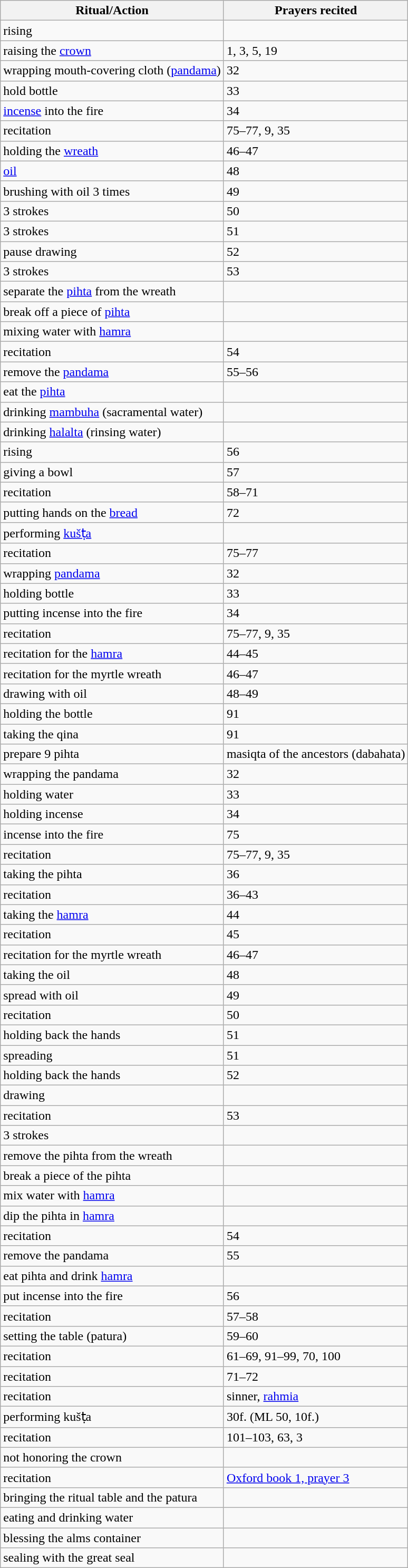<table class="wikitable sortable">
<tr>
<th>Ritual/Action</th>
<th>Prayers recited</th>
</tr>
<tr>
<td>rising</td>
<td></td>
</tr>
<tr>
<td>raising the <a href='#'>crown</a></td>
<td>1, 3, 5, 19</td>
</tr>
<tr>
<td>wrapping mouth-covering cloth (<a href='#'>pandama</a>)</td>
<td>32</td>
</tr>
<tr>
<td>hold bottle</td>
<td>33</td>
</tr>
<tr>
<td><a href='#'>incense</a> into the fire</td>
<td>34</td>
</tr>
<tr>
<td>recitation</td>
<td>75–77, 9, 35</td>
</tr>
<tr>
<td>holding the <a href='#'>wreath</a></td>
<td>46–47</td>
</tr>
<tr>
<td><a href='#'>oil</a></td>
<td>48</td>
</tr>
<tr>
<td>brushing with oil 3 times</td>
<td>49</td>
</tr>
<tr>
<td>3 strokes</td>
<td>50</td>
</tr>
<tr>
<td>3 strokes</td>
<td>51</td>
</tr>
<tr>
<td>pause drawing</td>
<td>52</td>
</tr>
<tr>
<td>3 strokes</td>
<td>53</td>
</tr>
<tr>
<td>separate the <a href='#'>pihta</a> from the wreath</td>
<td></td>
</tr>
<tr>
<td>break off a piece of <a href='#'>pihta</a></td>
<td></td>
</tr>
<tr>
<td>mixing water with <a href='#'>hamra</a></td>
<td></td>
</tr>
<tr>
<td>recitation</td>
<td>54</td>
</tr>
<tr>
<td>remove the <a href='#'>pandama</a></td>
<td>55–56</td>
</tr>
<tr>
<td>eat the <a href='#'>pihta</a></td>
<td></td>
</tr>
<tr>
<td>drinking <a href='#'>mambuha</a> (sacramental water)</td>
<td></td>
</tr>
<tr>
<td>drinking <a href='#'>halalta</a> (rinsing water)</td>
<td></td>
</tr>
<tr>
<td>rising</td>
<td>56</td>
</tr>
<tr>
<td>giving a bowl</td>
<td>57</td>
</tr>
<tr>
<td>recitation</td>
<td>58–71</td>
</tr>
<tr>
<td>putting hands on the <a href='#'>bread</a></td>
<td>72</td>
</tr>
<tr>
<td>performing <a href='#'>kušṭa</a></td>
<td></td>
</tr>
<tr>
<td>recitation</td>
<td>75–77</td>
</tr>
<tr>
<td>wrapping <a href='#'>pandama</a></td>
<td>32</td>
</tr>
<tr>
<td>holding bottle</td>
<td>33</td>
</tr>
<tr>
<td>putting incense into the fire</td>
<td>34</td>
</tr>
<tr>
<td>recitation</td>
<td>75–77, 9, 35</td>
</tr>
<tr>
<td>recitation for the <a href='#'>hamra</a></td>
<td>44–45</td>
</tr>
<tr>
<td>recitation for the myrtle wreath</td>
<td>46–47</td>
</tr>
<tr>
<td>drawing with oil</td>
<td>48–49</td>
</tr>
<tr>
<td>holding the bottle</td>
<td>91</td>
</tr>
<tr>
<td>taking the qina</td>
<td>91</td>
</tr>
<tr>
<td>prepare 9 pihta</td>
<td>masiqta of the ancestors (dabahata)</td>
</tr>
<tr>
<td>wrapping the pandama</td>
<td>32</td>
</tr>
<tr>
<td>holding water</td>
<td>33</td>
</tr>
<tr>
<td>holding incense</td>
<td>34</td>
</tr>
<tr>
<td>incense into the fire</td>
<td>75</td>
</tr>
<tr>
<td>recitation</td>
<td>75–77, 9, 35</td>
</tr>
<tr>
<td>taking the pihta</td>
<td>36</td>
</tr>
<tr>
<td>recitation</td>
<td>36–43</td>
</tr>
<tr>
<td>taking the <a href='#'>hamra</a></td>
<td>44</td>
</tr>
<tr>
<td>recitation</td>
<td>45</td>
</tr>
<tr>
<td>recitation for the myrtle wreath</td>
<td>46–47</td>
</tr>
<tr>
<td>taking the oil</td>
<td>48</td>
</tr>
<tr>
<td>spread with oil</td>
<td>49</td>
</tr>
<tr>
<td>recitation</td>
<td>50</td>
</tr>
<tr>
<td>holding back the hands</td>
<td>51</td>
</tr>
<tr>
<td>spreading</td>
<td>51</td>
</tr>
<tr>
<td>holding back the hands</td>
<td>52</td>
</tr>
<tr>
<td>drawing</td>
<td></td>
</tr>
<tr>
<td>recitation</td>
<td>53</td>
</tr>
<tr>
<td>3 strokes</td>
<td></td>
</tr>
<tr>
<td>remove the pihta from the wreath</td>
<td></td>
</tr>
<tr>
<td>break a piece of the pihta</td>
<td></td>
</tr>
<tr>
<td>mix water with <a href='#'>hamra</a></td>
<td></td>
</tr>
<tr>
<td>dip the pihta in <a href='#'>hamra</a></td>
<td></td>
</tr>
<tr>
<td>recitation</td>
<td>54</td>
</tr>
<tr>
<td>remove the pandama</td>
<td>55</td>
</tr>
<tr>
<td>eat pihta and drink <a href='#'>hamra</a></td>
<td></td>
</tr>
<tr>
<td>put incense into the fire</td>
<td>56</td>
</tr>
<tr>
<td>recitation</td>
<td>57–58</td>
</tr>
<tr>
<td>setting the table (patura)</td>
<td>59–60</td>
</tr>
<tr>
<td>recitation</td>
<td>61–69, 91–99, 70, 100</td>
</tr>
<tr>
<td>recitation</td>
<td>71–72</td>
</tr>
<tr>
<td>recitation</td>
<td>sinner, <a href='#'>rahmia</a></td>
</tr>
<tr>
<td>performing kušṭa</td>
<td>30f. (ML 50, 10f.)</td>
</tr>
<tr>
<td>recitation</td>
<td>101–103, 63, 3</td>
</tr>
<tr>
<td>not honoring the crown</td>
<td></td>
</tr>
<tr>
<td>recitation</td>
<td><a href='#'>Oxford book 1, prayer 3</a></td>
</tr>
<tr>
<td>bringing the ritual table and the patura</td>
<td></td>
</tr>
<tr>
<td>eating and drinking water</td>
<td></td>
</tr>
<tr>
<td>blessing the alms container</td>
<td></td>
</tr>
<tr>
<td>sealing with the great seal</td>
<td></td>
</tr>
</table>
